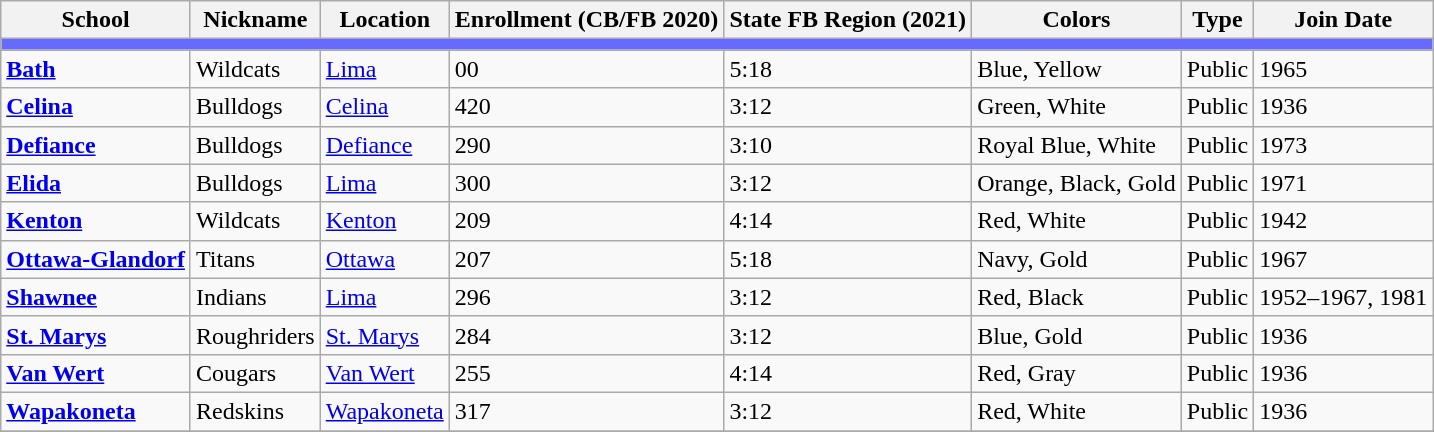<table class="wikitable sortable">
<tr>
<th>School</th>
<th>Nickname</th>
<th>Location</th>
<th>Enrollment (CB/FB 2020)</th>
<th>State FB Region (2021)</th>
<th>Colors</th>
<th>Type</th>
<th>Join Date</th>
</tr>
<tr>
<th colspan="10" style="background:#676AFE;"></th>
</tr>
<tr>
<td><strong><a href='#'>Bath</a></strong></td>
<td>Wildcats</td>
<td><a href='#'>Lima</a></td>
<td>00</td>
<td>5:18</td>
<td>Blue, Yellow <br>  </td>
<td>Public</td>
<td>1965</td>
</tr>
<tr>
<td><strong><a href='#'>Celina</a></strong></td>
<td>Bulldogs</td>
<td><a href='#'>Celina</a></td>
<td>420</td>
<td>3:12</td>
<td>Green, White <br> </td>
<td>Public</td>
<td>1936</td>
</tr>
<tr>
<td><strong><a href='#'>Defiance</a></strong></td>
<td>Bulldogs</td>
<td><a href='#'>Defiance</a></td>
<td>290</td>
<td>3:10</td>
<td>Royal Blue, White <br> </td>
<td>Public</td>
<td>1973</td>
</tr>
<tr>
<td><strong><a href='#'>Elida</a></strong></td>
<td>Bulldogs</td>
<td><a href='#'>Lima</a></td>
<td>300</td>
<td>3:12</td>
<td>Orange, Black, Gold <br>    </td>
<td>Public</td>
<td>1971</td>
</tr>
<tr>
<td><strong><a href='#'>Kenton</a></strong></td>
<td>Wildcats</td>
<td><a href='#'>Kenton</a></td>
<td>209</td>
<td>4:14</td>
<td>Red, White<br>  </td>
<td>Public</td>
<td>1942</td>
</tr>
<tr>
<td><strong><a href='#'>Ottawa-Glandorf</a></strong></td>
<td>Titans</td>
<td><a href='#'>Ottawa</a></td>
<td>207</td>
<td>5:18</td>
<td>Navy, Gold<br> </td>
<td>Public</td>
<td>1967</td>
</tr>
<tr>
<td><strong><a href='#'>Shawnee</a></strong></td>
<td>Indians</td>
<td><a href='#'>Lima</a></td>
<td>296</td>
<td>3:12</td>
<td>Red, Black<br> </td>
<td>Public</td>
<td>1952–1967, 1981</td>
</tr>
<tr>
<td><strong><a href='#'>St. Marys</a></strong></td>
<td>Roughriders</td>
<td><a href='#'>St. Marys</a></td>
<td>284</td>
<td>3:12</td>
<td>Blue, Gold<br> </td>
<td>Public</td>
<td>1936</td>
</tr>
<tr>
<td><strong><a href='#'>Van Wert</a></strong></td>
<td>Cougars</td>
<td><a href='#'>Van Wert</a></td>
<td>255</td>
<td>4:14</td>
<td>Red, Gray<br> </td>
<td>Public</td>
<td>1936</td>
</tr>
<tr>
<td><strong><a href='#'>Wapakoneta</a></strong></td>
<td>Redskins</td>
<td><a href='#'>Wapakoneta</a></td>
<td>317</td>
<td>3:12</td>
<td>Red, White<br> </td>
<td>Public</td>
<td>1936</td>
</tr>
<tr>
</tr>
</table>
